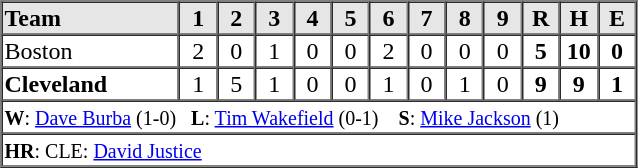<table border=1 cellspacing=0 width=425 style="margin-left:3em;">
<tr style="text-align:center; background-color:#e6e6e6;">
<th align=left width=28%>Team</th>
<th width=6%>1</th>
<th width=6%>2</th>
<th width=6%>3</th>
<th width=6%>4</th>
<th width=6%>5</th>
<th width=6%>6</th>
<th width=6%>7</th>
<th width=6%>8</th>
<th width=6%>9</th>
<th width=6%>R</th>
<th width=6%>H</th>
<th width=6%>E</th>
</tr>
<tr style="text-align:center;">
<td align=left>Boston</td>
<td>2</td>
<td>0</td>
<td>1</td>
<td>0</td>
<td>0</td>
<td>2</td>
<td>0</td>
<td>0</td>
<td>0</td>
<td><strong>5</strong></td>
<td><strong>10</strong></td>
<td><strong>0</strong></td>
</tr>
<tr style="text-align:center;">
<td align=left><strong>Cleveland</strong></td>
<td>1</td>
<td>5</td>
<td>1</td>
<td>0</td>
<td>0</td>
<td>1</td>
<td>0</td>
<td>1</td>
<td>0</td>
<td><strong>9</strong></td>
<td><strong>9</strong></td>
<td><strong>1</strong></td>
</tr>
<tr style="text-align:left;">
<td colspan=13><small><strong>W</strong>: <a href='#'>Dave Burba</a> (1-0)   <strong>L</strong>: <a href='#'>Tim Wakefield</a> (0-1)    <strong>S</strong>: <a href='#'>Mike Jackson</a> (1)</small></td>
</tr>
<tr style="text-align:left;">
<td colspan=13><small><strong>HR</strong>: CLE: <a href='#'>David Justice</a></small></td>
</tr>
</table>
